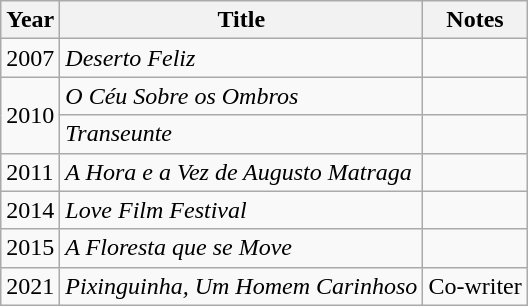<table class="wikitable">
<tr>
<th>Year</th>
<th>Title</th>
<th>Notes</th>
</tr>
<tr>
<td>2007</td>
<td><em>Deserto Feliz</em></td>
<td></td>
</tr>
<tr>
<td rowspan="2">2010</td>
<td><em>O Céu Sobre os Ombros</em></td>
<td></td>
</tr>
<tr>
<td><em>Transeunte</em></td>
<td></td>
</tr>
<tr>
<td>2011</td>
<td><em>A Hora e a Vez de Augusto Matraga</em></td>
<td></td>
</tr>
<tr>
<td>2014</td>
<td><em>Love Film Festival</em></td>
<td></td>
</tr>
<tr>
<td>2015</td>
<td><em>A Floresta que se Move</em></td>
<td></td>
</tr>
<tr>
<td>2021</td>
<td><em>Pixinguinha, Um Homem Carinhoso</em></td>
<td>Co-writer</td>
</tr>
</table>
